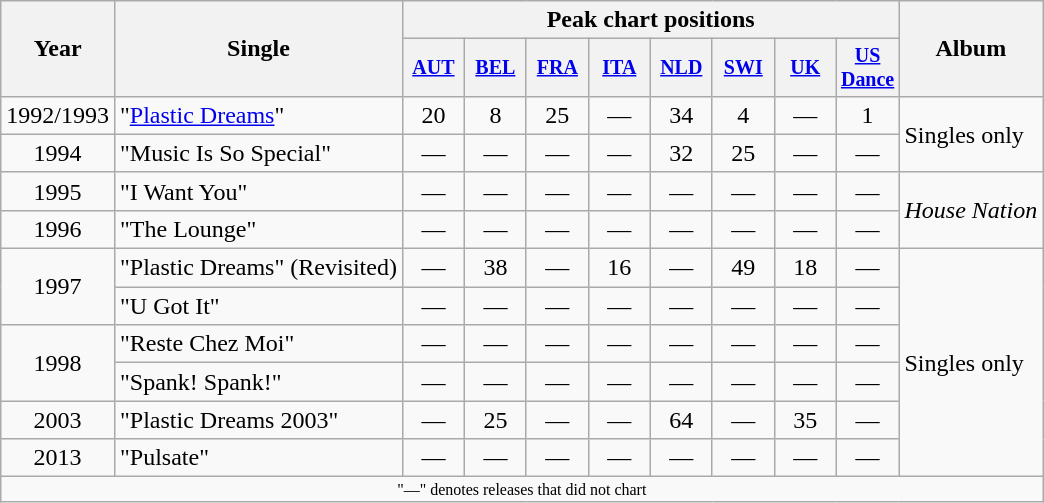<table class="wikitable" style="text-align:center;">
<tr>
<th rowspan="2">Year</th>
<th rowspan="2">Single</th>
<th colspan="8">Peak chart positions</th>
<th rowspan="2">Album</th>
</tr>
<tr style="font-size:smaller;">
<th width="35"><a href='#'>AUT</a><br></th>
<th width="35"><a href='#'>BEL</a><br></th>
<th width="35"><a href='#'>FRA</a><br></th>
<th width="35"><a href='#'>ITA</a><br></th>
<th width="35"><a href='#'>NLD</a><br></th>
<th width="35"><a href='#'>SWI</a><br></th>
<th width="35"><a href='#'>UK</a><br></th>
<th width="35"><a href='#'>US<br>Dance</a><br></th>
</tr>
<tr>
<td>1992/1993</td>
<td align="left">"<a href='#'>Plastic Dreams</a>"</td>
<td>20</td>
<td>8</td>
<td>25</td>
<td>—</td>
<td>34</td>
<td>4</td>
<td>—</td>
<td>1</td>
<td align="left" rowspan="2">Singles only</td>
</tr>
<tr>
<td>1994</td>
<td align="left">"Music Is So Special"</td>
<td>—</td>
<td>—</td>
<td>—</td>
<td>—</td>
<td>32</td>
<td>25</td>
<td>—</td>
<td>—</td>
</tr>
<tr>
<td>1995</td>
<td align="left">"I Want You"</td>
<td>—</td>
<td>—</td>
<td>—</td>
<td>—</td>
<td>—</td>
<td>—</td>
<td>—</td>
<td>—</td>
<td align="left" rowspan="2"><em>House Nation</em></td>
</tr>
<tr>
<td>1996</td>
<td align="left">"The Lounge"</td>
<td>—</td>
<td>—</td>
<td>—</td>
<td>—</td>
<td>—</td>
<td>—</td>
<td>—</td>
<td>—</td>
</tr>
<tr>
<td rowspan=2>1997</td>
<td align="left">"Plastic Dreams" (Revisited)</td>
<td>—</td>
<td>38</td>
<td>—</td>
<td>16</td>
<td>—</td>
<td>49</td>
<td>18</td>
<td>—</td>
<td align="left" rowspan="6">Singles only</td>
</tr>
<tr>
<td align="left">"U Got It"</td>
<td>—</td>
<td>—</td>
<td>—</td>
<td>—</td>
<td>—</td>
<td>—</td>
<td>—</td>
<td>—</td>
</tr>
<tr>
<td rowspan=2>1998</td>
<td align="left">"Reste Chez Moi"</td>
<td>—</td>
<td>—</td>
<td>—</td>
<td>—</td>
<td>—</td>
<td>—</td>
<td>—</td>
<td>—</td>
</tr>
<tr>
<td align="left">"Spank! Spank!"</td>
<td>—</td>
<td>—</td>
<td>—</td>
<td>—</td>
<td>—</td>
<td>—</td>
<td>—</td>
<td>—</td>
</tr>
<tr>
<td>2003</td>
<td align="left">"Plastic Dreams 2003"</td>
<td>—</td>
<td>25</td>
<td>—</td>
<td>—</td>
<td>64</td>
<td>—</td>
<td>35</td>
<td>—</td>
</tr>
<tr>
<td>2013</td>
<td align="left">"Pulsate"</td>
<td>—</td>
<td>—</td>
<td>—</td>
<td>—</td>
<td>—</td>
<td>—</td>
<td>—</td>
<td>—</td>
</tr>
<tr>
<td colspan="15" style="font-size:8pt">"—" denotes releases that did not chart</td>
</tr>
</table>
